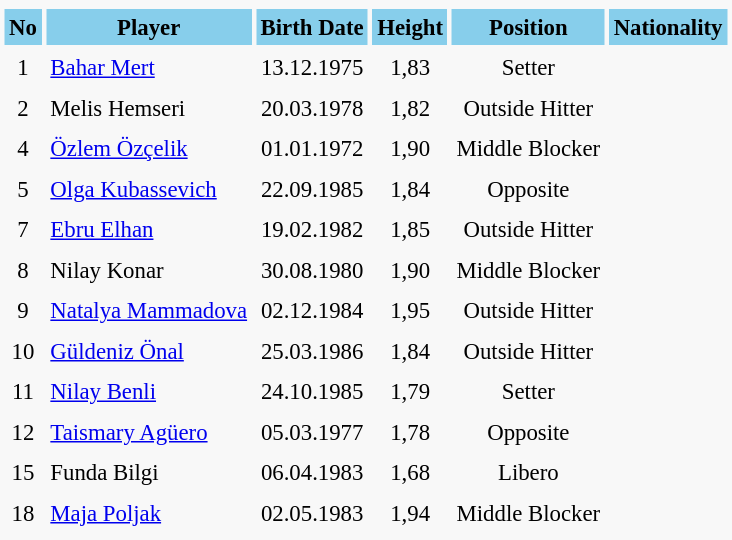<table cellpadding="3" cellspacing="3" class="toccolours" style="background:#f8f8f8; font-size:95%;">
<tr style="text-align: center; font-size: 130%;">
</tr>
<tr style="text-align: center; background: #87ceeb; font-size:100%;">
<th><strong>No</strong></th>
<th><strong> Player </strong></th>
<th><strong> Birth Date </strong></th>
<th><strong> Height</strong></th>
<th><strong>Position</strong></th>
<th><strong> Nationality </strong></th>
</tr>
<tr>
<td align="center">1</td>
<td><a href='#'>Bahar Mert</a></td>
<td align="center">13.12.1975</td>
<td align="center">1,83</td>
<td align="center">Setter</td>
<td align="center"></td>
</tr>
<tr>
<td align="center">2</td>
<td>Melis Hemseri</td>
<td align="center">20.03.1978</td>
<td align="center">1,82</td>
<td align="center">Outside Hitter</td>
<td align="center"></td>
</tr>
<tr>
<td align="center">4</td>
<td><a href='#'>Özlem Özçelik</a></td>
<td align="center">01.01.1972</td>
<td align="center">1,90</td>
<td align="center">Middle Blocker</td>
<td align="center"></td>
</tr>
<tr>
<td align="center">5</td>
<td><a href='#'>Olga Kubassevich</a></td>
<td align="center">22.09.1985</td>
<td align="center">1,84</td>
<td align="center">Opposite</td>
<td align="center"></td>
</tr>
<tr>
<td align="center">7</td>
<td><a href='#'>Ebru Elhan</a></td>
<td align="center">19.02.1982</td>
<td align="center">1,85</td>
<td align="center">Outside Hitter</td>
<td align="center"></td>
</tr>
<tr>
<td align="center">8</td>
<td>Nilay Konar</td>
<td align="center">30.08.1980</td>
<td align="center">1,90</td>
<td align="center">Middle Blocker</td>
<td align="center"></td>
</tr>
<tr>
<td align="center">9</td>
<td><a href='#'>Natalya Mammadova</a></td>
<td align="center">02.12.1984</td>
<td align="center">1,95</td>
<td align="center">Outside Hitter</td>
<td align="center"></td>
</tr>
<tr>
<td align="center">10</td>
<td><a href='#'>Güldeniz Önal</a></td>
<td align="center">25.03.1986</td>
<td align="center">1,84</td>
<td align="center">Outside Hitter</td>
<td align="center"></td>
</tr>
<tr>
<td align="center">11</td>
<td><a href='#'>Nilay Benli</a></td>
<td align="center">24.10.1985</td>
<td align="center">1,79</td>
<td align="center">Setter</td>
<td align="center"></td>
</tr>
<tr>
<td align="center">12</td>
<td><a href='#'>Taismary Agüero</a></td>
<td align="center">05.03.1977</td>
<td align="center">1,78</td>
<td align="center">Opposite</td>
<td align="center"></td>
</tr>
<tr>
<td align="center">15</td>
<td>Funda Bilgi</td>
<td align="center">06.04.1983</td>
<td align="center">1,68</td>
<td align="center">Libero</td>
<td align="center"></td>
</tr>
<tr>
<td align="center">18</td>
<td><a href='#'>Maja Poljak</a></td>
<td align="center">02.05.1983</td>
<td align="center">1,94</td>
<td align="center">Middle Blocker</td>
<td align="center"></td>
</tr>
<tr>
</tr>
</table>
